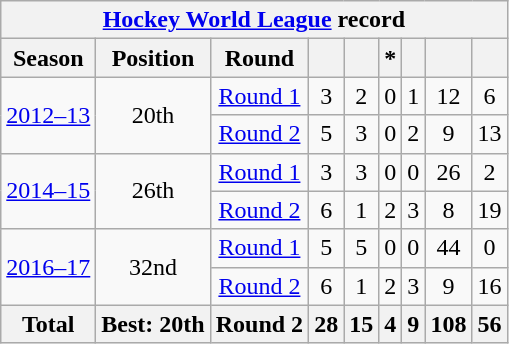<table class="wikitable" style="text-align: center;">
<tr>
<th colspan=9><a href='#'>Hockey World League</a> record</th>
</tr>
<tr>
<th>Season</th>
<th>Position</th>
<th>Round</th>
<th></th>
<th></th>
<th>*</th>
<th></th>
<th></th>
<th></th>
</tr>
<tr>
<td rowspan=2><a href='#'>2012–13</a></td>
<td rowspan=2>20th</td>
<td><a href='#'>Round 1</a></td>
<td>3</td>
<td>2</td>
<td>0</td>
<td>1</td>
<td>12</td>
<td>6</td>
</tr>
<tr>
<td><a href='#'>Round 2</a></td>
<td>5</td>
<td>3</td>
<td>0</td>
<td>2</td>
<td>9</td>
<td>13</td>
</tr>
<tr>
<td rowspan=2><a href='#'>2014–15</a></td>
<td rowspan=2>26th</td>
<td><a href='#'>Round 1</a></td>
<td>3</td>
<td>3</td>
<td>0</td>
<td>0</td>
<td>26</td>
<td>2</td>
</tr>
<tr>
<td><a href='#'>Round 2</a></td>
<td>6</td>
<td>1</td>
<td>2</td>
<td>3</td>
<td>8</td>
<td>19</td>
</tr>
<tr>
<td rowspan=2><a href='#'>2016–17</a></td>
<td rowspan=2>32nd</td>
<td><a href='#'>Round 1</a></td>
<td>5</td>
<td>5</td>
<td>0</td>
<td>0</td>
<td>44</td>
<td>0</td>
</tr>
<tr>
<td><a href='#'>Round 2</a></td>
<td>6</td>
<td>1</td>
<td>2</td>
<td>3</td>
<td>9</td>
<td>16</td>
</tr>
<tr>
<th>Total</th>
<th>Best: 20th</th>
<th>Round 2</th>
<th>28</th>
<th>15</th>
<th>4</th>
<th>9</th>
<th>108</th>
<th>56</th>
</tr>
</table>
